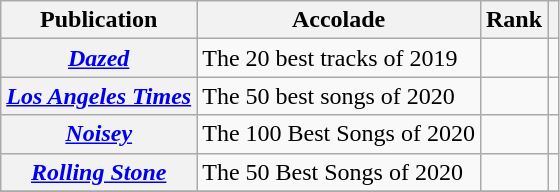<table class="wikitable sortable plainrowheaders">
<tr>
<th scope="col">Publication</th>
<th scope="col">Accolade</th>
<th scope="col">Rank</th>
<th scope="col" class="unsortable"></th>
</tr>
<tr>
<th scope="row"><em><a href='#'>Dazed</a></em></th>
<td>The 20 best tracks of 2019</td>
<td></td>
<td></td>
</tr>
<tr>
<th scope="row"><em><a href='#'>Los Angeles Times</a></em></th>
<td>The 50 best songs of 2020</td>
<td></td>
<td></td>
</tr>
<tr>
<th scope="row"><em><a href='#'>Noisey</a></em></th>
<td>The 100 Best Songs of 2020</td>
<td></td>
<td></td>
</tr>
<tr>
<th scope="row"><em><a href='#'>Rolling Stone</a></em></th>
<td>The 50 Best Songs of 2020</td>
<td></td>
<td></td>
</tr>
<tr>
</tr>
</table>
